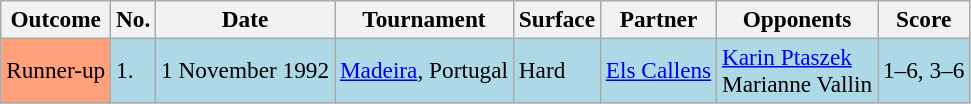<table class="sortable wikitable" style=font-size:97%>
<tr>
<th>Outcome</th>
<th>No.</th>
<th>Date</th>
<th>Tournament</th>
<th>Surface</th>
<th>Partner</th>
<th>Opponents</th>
<th>Score</th>
</tr>
<tr style="background:lightblue;">
<td bgcolor="FFA07A">Runner-up</td>
<td>1.</td>
<td>1 November 1992</td>
<td><a href='#'>Madeira</a>, Portugal</td>
<td>Hard</td>
<td> <a href='#'>Els Callens</a></td>
<td> <a href='#'>Karin Ptaszek</a> <br>  Marianne Vallin</td>
<td>1–6, 3–6</td>
</tr>
</table>
